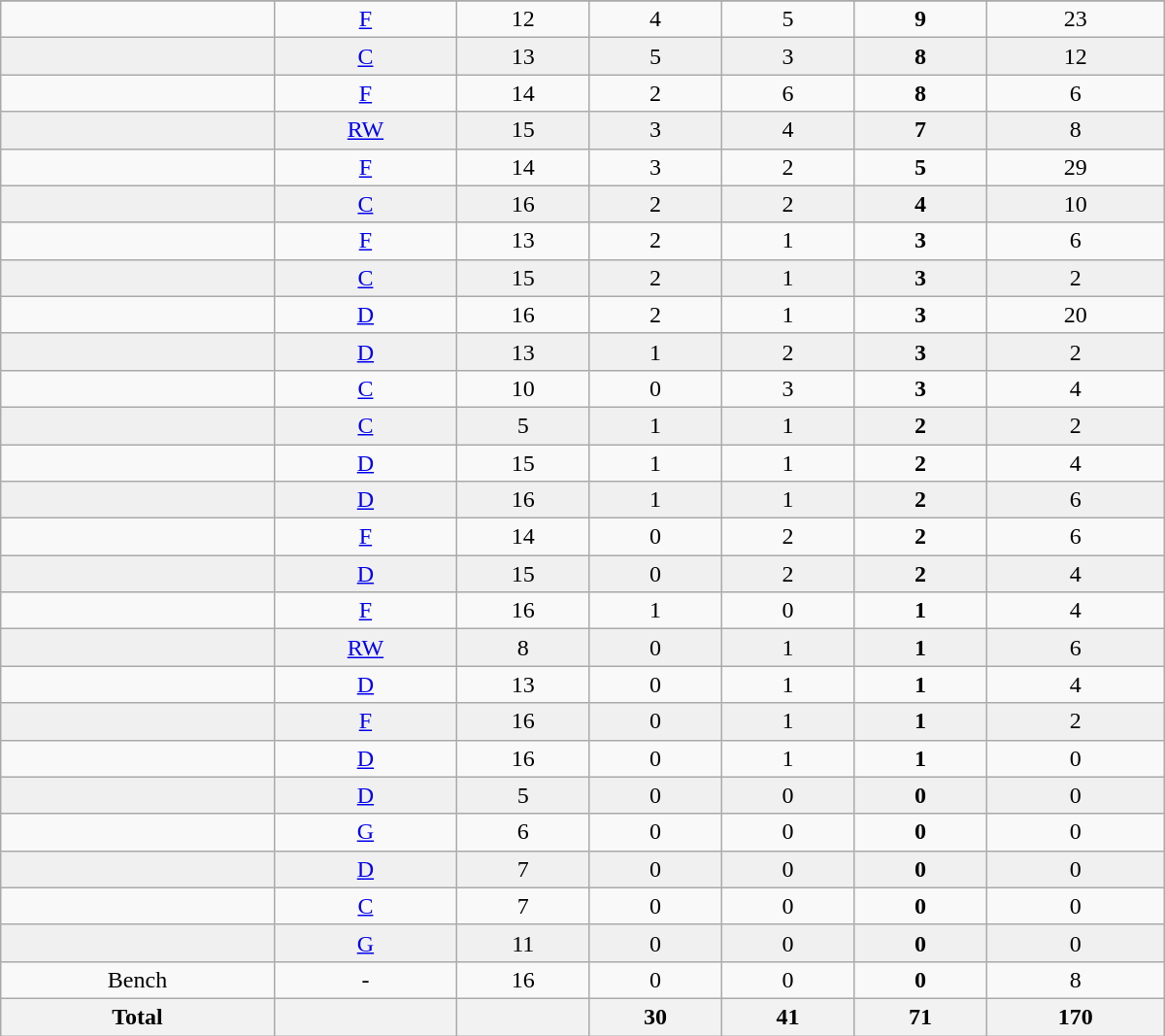<table class="wikitable sortable" width=800>
<tr align="center">
</tr>
<tr align="center" bgcolor="">
<td></td>
<td><a href='#'>F</a></td>
<td>12</td>
<td>4</td>
<td>5</td>
<td><strong>9</strong></td>
<td>23</td>
</tr>
<tr align="center" bgcolor="f0f0f0">
<td></td>
<td><a href='#'>C</a></td>
<td>13</td>
<td>5</td>
<td>3</td>
<td><strong>8</strong></td>
<td>12</td>
</tr>
<tr align="center" bgcolor="">
<td></td>
<td><a href='#'>F</a></td>
<td>14</td>
<td>2</td>
<td>6</td>
<td><strong>8</strong></td>
<td>6</td>
</tr>
<tr align="center" bgcolor="f0f0f0">
<td></td>
<td><a href='#'>RW</a></td>
<td>15</td>
<td>3</td>
<td>4</td>
<td><strong>7</strong></td>
<td>8</td>
</tr>
<tr align="center" bgcolor="">
<td></td>
<td><a href='#'>F</a></td>
<td>14</td>
<td>3</td>
<td>2</td>
<td><strong>5</strong></td>
<td>29</td>
</tr>
<tr align="center" bgcolor="f0f0f0">
<td></td>
<td><a href='#'>C</a></td>
<td>16</td>
<td>2</td>
<td>2</td>
<td><strong>4</strong></td>
<td>10</td>
</tr>
<tr align="center" bgcolor="">
<td></td>
<td><a href='#'>F</a></td>
<td>13</td>
<td>2</td>
<td>1</td>
<td><strong>3</strong></td>
<td>6</td>
</tr>
<tr align="center" bgcolor="f0f0f0">
<td></td>
<td><a href='#'>C</a></td>
<td>15</td>
<td>2</td>
<td>1</td>
<td><strong>3</strong></td>
<td>2</td>
</tr>
<tr align="center" bgcolor="">
<td></td>
<td><a href='#'>D</a></td>
<td>16</td>
<td>2</td>
<td>1</td>
<td><strong>3</strong></td>
<td>20</td>
</tr>
<tr align="center" bgcolor="f0f0f0">
<td></td>
<td><a href='#'>D</a></td>
<td>13</td>
<td>1</td>
<td>2</td>
<td><strong>3</strong></td>
<td>2</td>
</tr>
<tr align="center" bgcolor="">
<td></td>
<td><a href='#'>C</a></td>
<td>10</td>
<td>0</td>
<td>3</td>
<td><strong>3</strong></td>
<td>4</td>
</tr>
<tr align="center" bgcolor="f0f0f0">
<td></td>
<td><a href='#'>C</a></td>
<td>5</td>
<td>1</td>
<td>1</td>
<td><strong>2</strong></td>
<td>2</td>
</tr>
<tr align="center" bgcolor="">
<td></td>
<td><a href='#'>D</a></td>
<td>15</td>
<td>1</td>
<td>1</td>
<td><strong>2</strong></td>
<td>4</td>
</tr>
<tr align="center" bgcolor="f0f0f0">
<td></td>
<td><a href='#'>D</a></td>
<td>16</td>
<td>1</td>
<td>1</td>
<td><strong>2</strong></td>
<td>6</td>
</tr>
<tr align="center" bgcolor="">
<td></td>
<td><a href='#'>F</a></td>
<td>14</td>
<td>0</td>
<td>2</td>
<td><strong>2</strong></td>
<td>6</td>
</tr>
<tr align="center" bgcolor="f0f0f0">
<td></td>
<td><a href='#'>D</a></td>
<td>15</td>
<td>0</td>
<td>2</td>
<td><strong>2</strong></td>
<td>4</td>
</tr>
<tr align="center" bgcolor="">
<td></td>
<td><a href='#'>F</a></td>
<td>16</td>
<td>1</td>
<td>0</td>
<td><strong>1</strong></td>
<td>4</td>
</tr>
<tr align="center" bgcolor="f0f0f0">
<td></td>
<td><a href='#'>RW</a></td>
<td>8</td>
<td>0</td>
<td>1</td>
<td><strong>1</strong></td>
<td>6</td>
</tr>
<tr align="center" bgcolor="">
<td></td>
<td><a href='#'>D</a></td>
<td>13</td>
<td>0</td>
<td>1</td>
<td><strong>1</strong></td>
<td>4</td>
</tr>
<tr align="center" bgcolor="f0f0f0">
<td></td>
<td><a href='#'>F</a></td>
<td>16</td>
<td>0</td>
<td>1</td>
<td><strong>1</strong></td>
<td>2</td>
</tr>
<tr align="center" bgcolor="">
<td></td>
<td><a href='#'>D</a></td>
<td>16</td>
<td>0</td>
<td>1</td>
<td><strong>1</strong></td>
<td>0</td>
</tr>
<tr align="center" bgcolor="f0f0f0">
<td></td>
<td><a href='#'>D</a></td>
<td>5</td>
<td>0</td>
<td>0</td>
<td><strong>0</strong></td>
<td>0</td>
</tr>
<tr align="center" bgcolor="">
<td></td>
<td><a href='#'>G</a></td>
<td>6</td>
<td>0</td>
<td>0</td>
<td><strong>0</strong></td>
<td>0</td>
</tr>
<tr align="center" bgcolor="f0f0f0">
<td></td>
<td><a href='#'>D</a></td>
<td>7</td>
<td>0</td>
<td>0</td>
<td><strong>0</strong></td>
<td>0</td>
</tr>
<tr align="center" bgcolor="">
<td></td>
<td><a href='#'>C</a></td>
<td>7</td>
<td>0</td>
<td>0</td>
<td><strong>0</strong></td>
<td>0</td>
</tr>
<tr align="center" bgcolor="f0f0f0">
<td></td>
<td><a href='#'>G</a></td>
<td>11</td>
<td>0</td>
<td>0</td>
<td><strong>0</strong></td>
<td>0</td>
</tr>
<tr align="center" bgcolor="">
<td>Bench</td>
<td>-</td>
<td>16</td>
<td>0</td>
<td>0</td>
<td><strong>0</strong></td>
<td>8</td>
</tr>
<tr>
<th>Total</th>
<th></th>
<th></th>
<th>30</th>
<th>41</th>
<th>71</th>
<th>170</th>
</tr>
</table>
